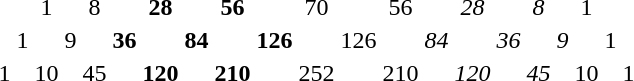<table style="text-align:center;">
<tr>
<td></td>
<td></td>
<td></td>
<td>1</td>
<td></td>
<td>8</td>
<td></td>
<td><strong>28</strong></td>
<td></td>
<td><strong>56</strong></td>
<td></td>
<td>70</td>
<td></td>
<td>56</td>
<td></td>
<td><em>28</em></td>
<td></td>
<td><em>8</em></td>
<td></td>
<td>1</td>
<td></td>
</tr>
<tr>
<td></td>
<td></td>
<td>1</td>
<td></td>
<td>9</td>
<td></td>
<td><strong>36</strong></td>
<td></td>
<td><span><strong>84</strong></span></td>
<td></td>
<td><strong>126</strong></td>
<td></td>
<td>126</td>
<td></td>
<td><em>84</em></td>
<td></td>
<td><span><em>36</em></span></td>
<td></td>
<td><em>9</em></td>
<td></td>
<td>1</td>
<td></td>
</tr>
<tr>
<td></td>
<td>1</td>
<td></td>
<td>10</td>
<td></td>
<td>45</td>
<td></td>
<td><strong>120</strong></td>
<td></td>
<td><strong>210</strong></td>
<td></td>
<td>252</td>
<td></td>
<td>210</td>
<td></td>
<td><em>120</em></td>
<td></td>
<td><em>45</em></td>
<td></td>
<td>10</td>
<td></td>
<td>1</td>
<td></td>
</tr>
</table>
